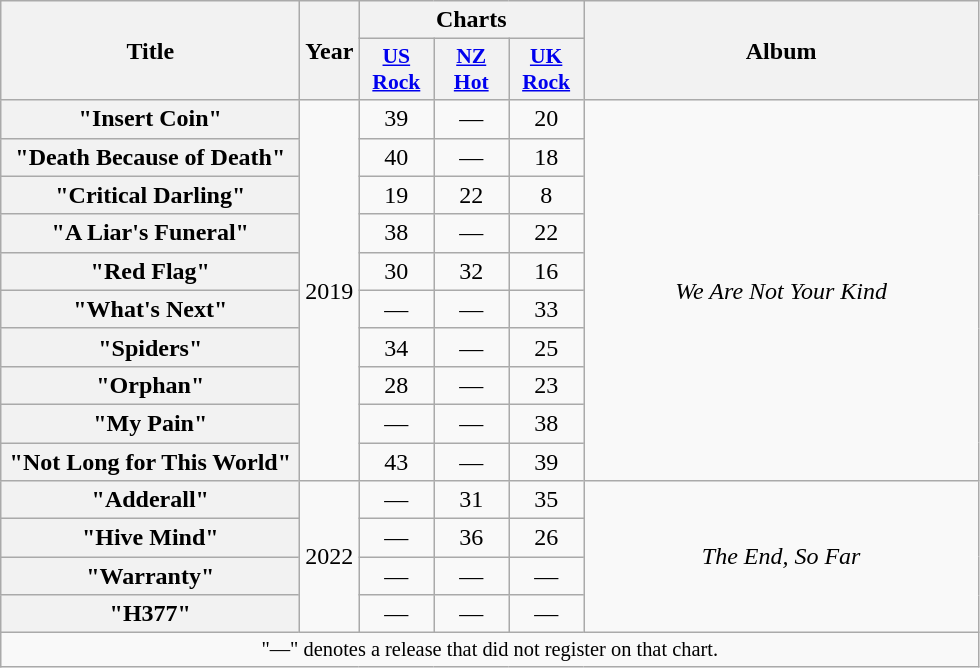<table class="wikitable plainrowheaders" style="text-align:center;">
<tr>
<th scope="col" rowspan="2" style="width:12em;">Title</th>
<th scope="col" rowspan="2">Year</th>
<th scope="col" colspan="3">Charts</th>
<th scope="col" rowspan="2" style="width:16em;">Album</th>
</tr>
<tr>
<th scope="col" style="width:3em;font-size:90%;"><a href='#'>US<br>Rock</a><br></th>
<th scope="col" style="width:3em;font-size:90%;"><a href='#'>NZ<br>Hot</a><br></th>
<th scope="col" style="width:3em;font-size:90%;"><a href='#'>UK<br>Rock</a><br></th>
</tr>
<tr>
<th scope="row">"Insert Coin"</th>
<td rowspan="10">2019</td>
<td>39</td>
<td>—</td>
<td>20</td>
<td rowspan="10"><em>We Are Not Your Kind</em></td>
</tr>
<tr>
<th scope="row">"Death Because of Death"</th>
<td>40</td>
<td>—</td>
<td>18</td>
</tr>
<tr>
<th scope="row">"Critical Darling"</th>
<td>19</td>
<td>22</td>
<td>8</td>
</tr>
<tr>
<th scope="row">"A Liar's Funeral"</th>
<td>38</td>
<td>—</td>
<td>22</td>
</tr>
<tr>
<th scope="row">"Red Flag"</th>
<td>30</td>
<td>32</td>
<td>16</td>
</tr>
<tr>
<th scope="row">"What's Next"</th>
<td>—</td>
<td>—</td>
<td>33</td>
</tr>
<tr>
<th scope="row">"Spiders"</th>
<td>34</td>
<td>—</td>
<td>25</td>
</tr>
<tr>
<th scope="row">"Orphan"</th>
<td>28</td>
<td>—</td>
<td>23</td>
</tr>
<tr>
<th scope="row">"My Pain"</th>
<td>—</td>
<td>—</td>
<td>38</td>
</tr>
<tr>
<th scope="row">"Not Long for This World"</th>
<td>43</td>
<td>—</td>
<td>39</td>
</tr>
<tr>
<th scope="row">"Adderall"</th>
<td rowspan="4">2022</td>
<td>—</td>
<td>31</td>
<td>35</td>
<td rowspan="4"><em>The End, So Far</em></td>
</tr>
<tr>
<th scope="row">"Hive Mind"</th>
<td>—</td>
<td>36</td>
<td>26</td>
</tr>
<tr>
<th scope="row">"Warranty"</th>
<td>—</td>
<td>—</td>
<td>—</td>
</tr>
<tr>
<th scope="row">"H377"</th>
<td>—</td>
<td>—</td>
<td>—</td>
</tr>
<tr>
<td colspan="8" style="font-size: 85%">"—" denotes a release that did not register on that chart.</td>
</tr>
</table>
